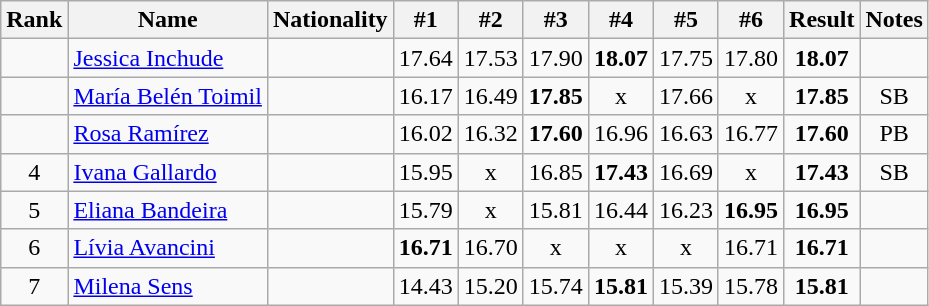<table class="wikitable sortable" style="text-align:center">
<tr>
<th>Rank</th>
<th>Name</th>
<th>Nationality</th>
<th>#1</th>
<th>#2</th>
<th>#3</th>
<th>#4</th>
<th>#5</th>
<th>#6</th>
<th>Result</th>
<th>Notes</th>
</tr>
<tr>
<td></td>
<td align=left><a href='#'>Jessica Inchude</a></td>
<td align=left></td>
<td>17.64</td>
<td>17.53</td>
<td>17.90</td>
<td><strong>18.07</strong></td>
<td>17.75</td>
<td>17.80</td>
<td><strong>18.07</strong></td>
<td></td>
</tr>
<tr>
<td></td>
<td align=left><a href='#'>María Belén Toimil</a></td>
<td align=left></td>
<td>16.17</td>
<td>16.49</td>
<td><strong>17.85</strong></td>
<td>x</td>
<td>17.66</td>
<td>x</td>
<td><strong>17.85</strong></td>
<td>SB</td>
</tr>
<tr>
<td></td>
<td align=left><a href='#'>Rosa Ramírez</a></td>
<td align=left></td>
<td>16.02</td>
<td>16.32</td>
<td><strong>17.60</strong></td>
<td>16.96</td>
<td>16.63</td>
<td>16.77</td>
<td><strong>17.60</strong></td>
<td>PB</td>
</tr>
<tr>
<td>4</td>
<td align=left><a href='#'>Ivana Gallardo</a></td>
<td align=left></td>
<td>15.95</td>
<td>x</td>
<td>16.85</td>
<td><strong>17.43</strong></td>
<td>16.69</td>
<td>x</td>
<td><strong>17.43</strong></td>
<td>SB</td>
</tr>
<tr>
<td>5</td>
<td align=left><a href='#'>Eliana Bandeira</a></td>
<td align=left></td>
<td>15.79</td>
<td>x</td>
<td>15.81</td>
<td>16.44</td>
<td>16.23</td>
<td><strong>16.95</strong></td>
<td><strong>16.95</strong></td>
<td></td>
</tr>
<tr>
<td>6</td>
<td align=left><a href='#'>Lívia Avancini</a></td>
<td align=left></td>
<td><strong>16.71</strong></td>
<td>16.70</td>
<td>x</td>
<td>x</td>
<td>x</td>
<td>16.71</td>
<td><strong>16.71</strong></td>
<td></td>
</tr>
<tr>
<td>7</td>
<td align=left><a href='#'>Milena Sens</a></td>
<td align=left></td>
<td>14.43</td>
<td>15.20</td>
<td>15.74</td>
<td><strong>15.81</strong></td>
<td>15.39</td>
<td>15.78</td>
<td><strong>15.81</strong></td>
<td></td>
</tr>
</table>
